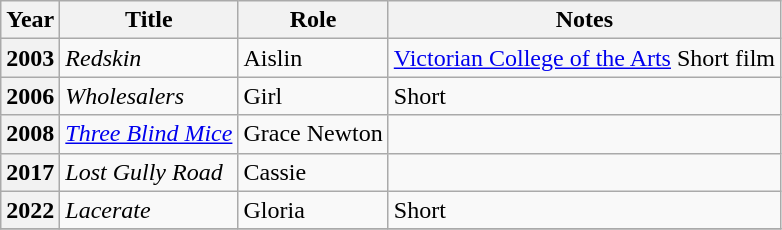<table class="wikitable plainrowheaders sortable">
<tr>
<th scope="col">Year</th>
<th scope="col">Title</th>
<th scope="col">Role</th>
<th scope="col" class="unsortable">Notes</th>
</tr>
<tr>
<th scope="row">2003</th>
<td><em>Redskin</em></td>
<td>Aislin</td>
<td><a href='#'>Victorian College of the Arts</a> Short film</td>
</tr>
<tr>
<th scope="row">2006</th>
<td><em>Wholesalers</em></td>
<td>Girl</td>
<td>Short</td>
</tr>
<tr>
<th scope="row">2008</th>
<td><em><a href='#'>Three Blind Mice</a></em></td>
<td>Grace Newton</td>
<td></td>
</tr>
<tr>
<th scope="row">2017</th>
<td><em>Lost Gully Road</em></td>
<td>Cassie</td>
<td></td>
</tr>
<tr>
<th scope="row">2022</th>
<td><em>Lacerate</em></td>
<td>Gloria</td>
<td>Short</td>
</tr>
<tr>
</tr>
</table>
